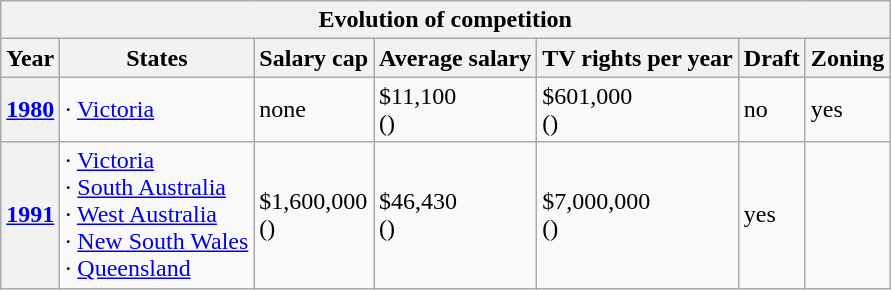<table class="wikitable floatright">
<tr>
<th colspan="7">Evolution of competition</th>
</tr>
<tr>
<th>Year</th>
<th>States</th>
<th>Salary cap</th>
<th>Average salary</th>
<th>TV rights per year</th>
<th>Draft</th>
<th>Zoning</th>
</tr>
<tr>
<th><a href='#'>1980</a></th>
<td>· <a href='#'>Victoria</a></td>
<td>none</td>
<td>$11,100<br>()</td>
<td>$601,000<br>()</td>
<td>no</td>
<td>yes</td>
</tr>
<tr>
<th><a href='#'>1991</a></th>
<td>· <a href='#'>Victoria</a><br>· <a href='#'>South Australia</a><br>· <a href='#'>West Australia</a><br>· <a href='#'>New South Wales</a><br>· <a href='#'>Queensland</a></td>
<td>$1,600,000<br>()</td>
<td>$46,430<br>()</td>
<td>$7,000,000<br>()</td>
<td>yes</td>
<td></td>
</tr>
</table>
